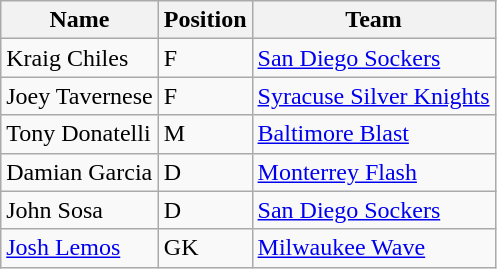<table class="wikitable">
<tr>
<th>Name</th>
<th>Position</th>
<th>Team</th>
</tr>
<tr>
<td>Kraig Chiles</td>
<td>F</td>
<td><a href='#'>San Diego Sockers</a></td>
</tr>
<tr>
<td>Joey Tavernese</td>
<td>F</td>
<td><a href='#'>Syracuse Silver Knights</a></td>
</tr>
<tr>
<td>Tony Donatelli</td>
<td>M</td>
<td><a href='#'>Baltimore Blast</a></td>
</tr>
<tr>
<td>Damian Garcia</td>
<td>D</td>
<td><a href='#'>Monterrey Flash</a></td>
</tr>
<tr>
<td>John Sosa</td>
<td>D</td>
<td><a href='#'>San Diego Sockers</a></td>
</tr>
<tr>
<td><a href='#'>Josh Lemos</a></td>
<td>GK</td>
<td><a href='#'>Milwaukee Wave</a></td>
</tr>
</table>
